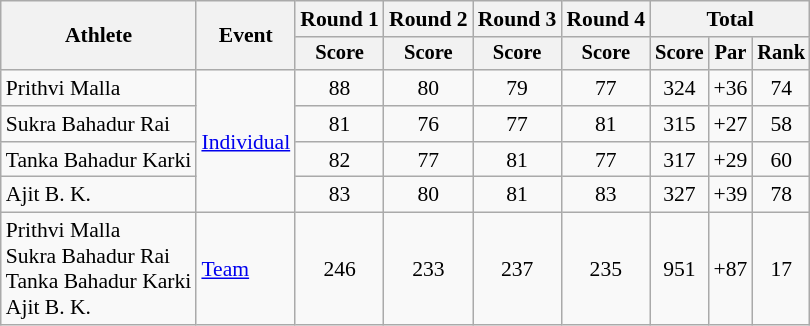<table class=wikitable style=font-size:90%;text-align:center>
<tr>
<th rowspan=2>Athlete</th>
<th rowspan=2>Event</th>
<th>Round 1</th>
<th>Round 2</th>
<th>Round 3</th>
<th>Round 4</th>
<th colspan=3>Total</th>
</tr>
<tr style="font-size:95%">
<th>Score</th>
<th>Score</th>
<th>Score</th>
<th>Score</th>
<th>Score</th>
<th>Par</th>
<th>Rank</th>
</tr>
<tr>
<td align=left>Prithvi Malla</td>
<td align=left rowspan=4><a href='#'>Individual</a></td>
<td>88</td>
<td>80</td>
<td>79</td>
<td>77</td>
<td>324</td>
<td>+36</td>
<td>74</td>
</tr>
<tr>
<td align=left>Sukra Bahadur Rai</td>
<td>81</td>
<td>76</td>
<td>77</td>
<td>81</td>
<td>315</td>
<td>+27</td>
<td>58</td>
</tr>
<tr>
<td align=left>Tanka Bahadur Karki</td>
<td>82</td>
<td>77</td>
<td>81</td>
<td>77</td>
<td>317</td>
<td>+29</td>
<td>60</td>
</tr>
<tr>
<td align=left>Ajit B. K.</td>
<td>83</td>
<td>80</td>
<td>81</td>
<td>83</td>
<td>327</td>
<td>+39</td>
<td>78</td>
</tr>
<tr>
<td align=left>Prithvi Malla<br>Sukra Bahadur Rai<br>Tanka Bahadur Karki<br>Ajit B. K.</td>
<td align=left><a href='#'>Team</a></td>
<td>246</td>
<td>233</td>
<td>237</td>
<td>235</td>
<td>951</td>
<td>+87</td>
<td>17</td>
</tr>
</table>
